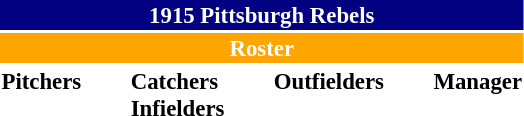<table class="toccolours" style="font-size: 95%;">
<tr>
<th colspan="10" style="background-color: navy; color: white; text-align: center;">1915 Pittsburgh Rebels</th>
</tr>
<tr>
<td colspan="10" style="background-color: orange; color: white; text-align: center;"><strong>Roster</strong></td>
</tr>
<tr>
<td valign="top"><strong>Pitchers</strong><br>










</td>
<td width="25px"></td>
<td valign="top"><strong>Catchers</strong><br>


<strong>Infielders</strong>






</td>
<td width="25px"></td>
<td valign="top"><strong>Outfielders</strong><br>







</td>
<td width="25px"></td>
<td valign="top"><strong>Manager</strong><br></td>
</tr>
</table>
